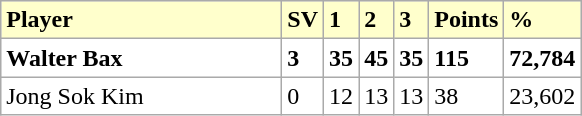<table class="wikitable">
<tr bgcolor="#ffffcc">
<td width=180><strong>Player</strong></td>
<td><strong>SV</strong></td>
<td><strong>1</strong></td>
<td><strong>2</strong></td>
<td><strong>3</strong></td>
<td><strong>Points</strong></td>
<td><strong>%</strong></td>
</tr>
<tr bgcolor="FFFFFF">
<td> <strong>Walter Bax</strong></td>
<td><strong>3</strong></td>
<td><strong>35</strong></td>
<td><strong>45</strong></td>
<td><strong>35</strong></td>
<td><strong>115</strong></td>
<td><strong>72,784</strong></td>
</tr>
<tr bgcolor="FFFFFF">
<td> Jong Sok Kim</td>
<td>0</td>
<td>12</td>
<td>13</td>
<td>13</td>
<td>38</td>
<td>23,602</td>
</tr>
</table>
